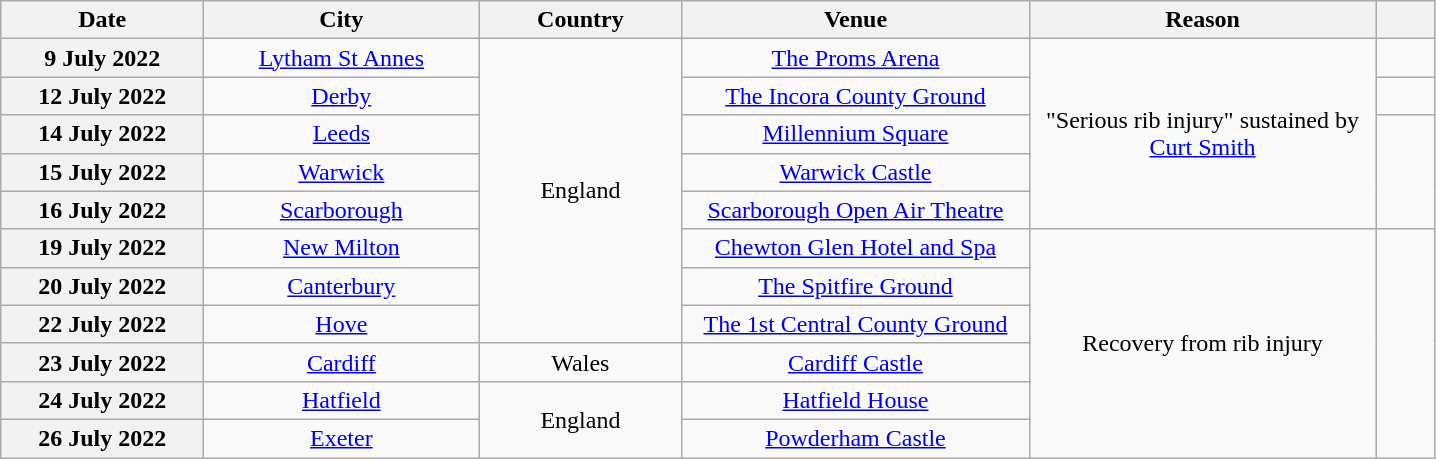<table class="wikitable plainrowheaders" style="text-align:center;">
<tr>
<th scope="col" style="width:8em;">Date</th>
<th scope="col" style="width:11em;">City</th>
<th scope="col" style="width:8em;">Country</th>
<th scope="col" style="width:14em;">Venue</th>
<th scope="col" style="width:14em;">Reason</th>
<th scope="col" style="width:2em;"></th>
</tr>
<tr>
<th scope="row">9 July 2022</th>
<td><a href='#'>Lytham St Annes</a></td>
<td rowspan="8">England</td>
<td><a href='#'>The Proms Arena</a></td>
<td rowspan="5">"Serious rib injury" sustained by <a href='#'>Curt Smith</a></td>
<td></td>
</tr>
<tr>
<th scope="row">12 July 2022</th>
<td><a href='#'>Derby</a></td>
<td><a href='#'>The Incora County Ground</a></td>
<td></td>
</tr>
<tr>
<th scope="row">14 July 2022</th>
<td><a href='#'>Leeds</a></td>
<td><a href='#'>Millennium Square</a></td>
<td rowspan="3"></td>
</tr>
<tr>
<th scope="row">15 July 2022</th>
<td><a href='#'>Warwick</a></td>
<td><a href='#'>Warwick Castle</a></td>
</tr>
<tr>
<th scope="row">16 July 2022</th>
<td><a href='#'>Scarborough</a></td>
<td><a href='#'>Scarborough Open Air Theatre</a></td>
</tr>
<tr>
<th scope="row">19 July 2022</th>
<td><a href='#'>New Milton</a></td>
<td><a href='#'>Chewton Glen Hotel and Spa</a></td>
<td rowspan="6">Recovery from rib injury</td>
<td rowspan="6"></td>
</tr>
<tr>
<th scope="row">20 July 2022</th>
<td><a href='#'>Canterbury</a></td>
<td><a href='#'>The Spitfire Ground</a></td>
</tr>
<tr>
<th scope="row">22 July 2022</th>
<td><a href='#'>Hove</a></td>
<td><a href='#'>The 1st Central County Ground</a></td>
</tr>
<tr>
<th scope="row">23 July 2022</th>
<td><a href='#'>Cardiff</a></td>
<td>Wales</td>
<td><a href='#'>Cardiff Castle</a></td>
</tr>
<tr>
<th scope="row">24 July 2022</th>
<td><a href='#'>Hatfield</a></td>
<td rowspan="2">England</td>
<td><a href='#'>Hatfield House</a></td>
</tr>
<tr>
<th scope="row">26 July 2022</th>
<td><a href='#'>Exeter</a></td>
<td><a href='#'>Powderham Castle</a></td>
</tr>
</table>
